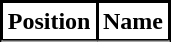<table class="wikitable sortable">
<tr>
<th style="background:#FFF; color:#000; border:2px solid #000;" scope="col">Position</th>
<th style="background:#FFF; color:#000; border:2px solid #000;" scope="col">Name</th>
</tr>
<tr>
</tr>
<tr>
</tr>
<tr>
</tr>
<tr>
</tr>
<tr>
</tr>
<tr>
</tr>
<tr>
</tr>
<tr>
</tr>
</table>
